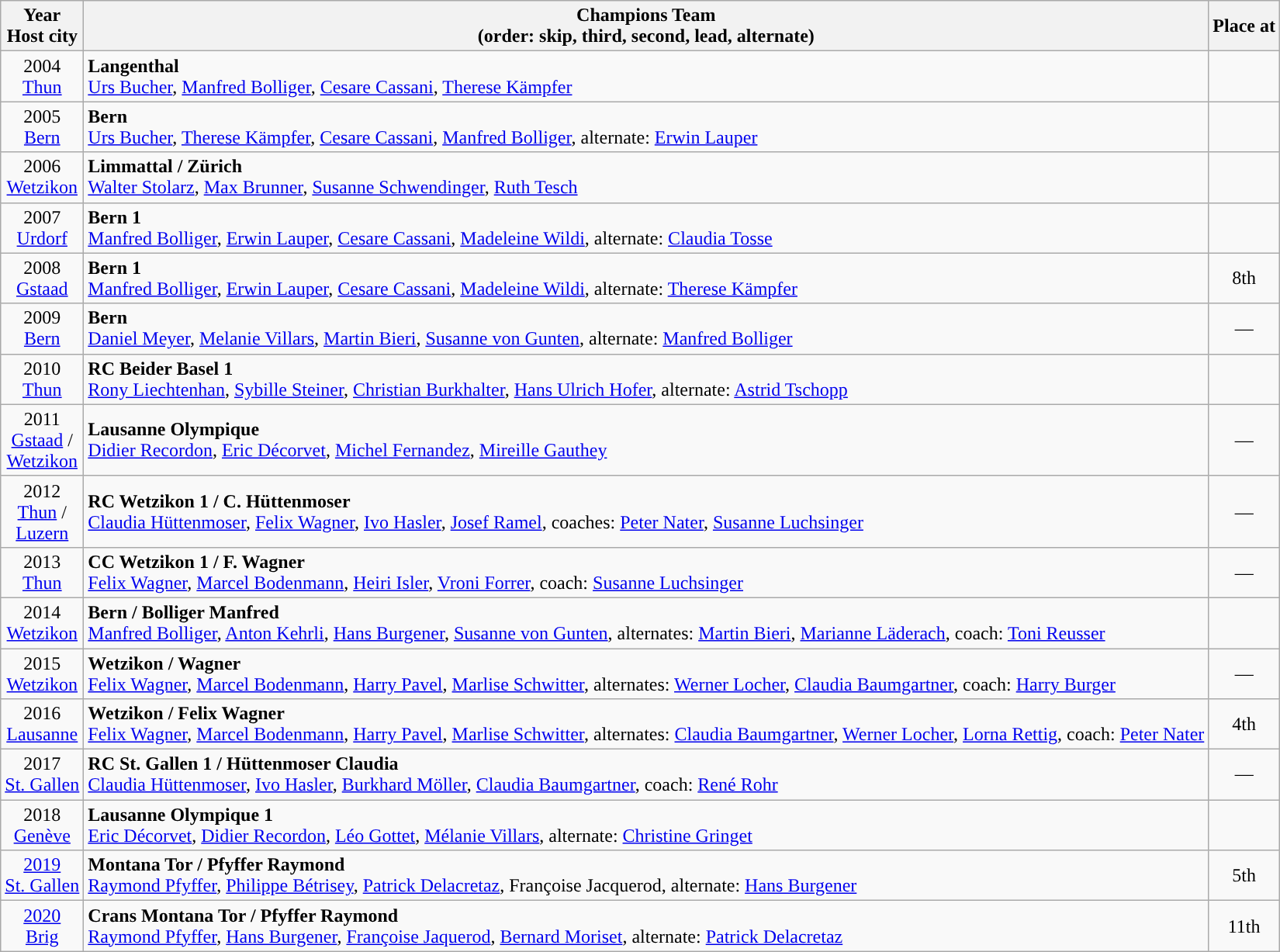<table class="wikitable" style="text-align:center;">
<tr>
<th scope="col">Year<br>Host city</th>
<th scope="col">Champions Team<br>(order: skip, third, second, lead, alternate)</th>
<th scope="col">Place at<br></th>
</tr>
<tr>
<td>2004<br><a href='#'>Thun</a></td>
<td align="left"><strong>Langenthal</strong><br><a href='#'>Urs Bucher</a>, <a href='#'>Manfred Bolliger</a>, <a href='#'>Cesare Cassani</a>, <a href='#'>Therese Kämpfer</a></td>
<td></td>
</tr>
<tr>
<td>2005<br><a href='#'>Bern</a></td>
<td align="left"><strong>Bern</strong><br><a href='#'>Urs Bucher</a>, <a href='#'>Therese Kämpfer</a>, <a href='#'>Cesare Cassani</a>, <a href='#'>Manfred Bolliger</a>, alternate: <a href='#'>Erwin Lauper</a></td>
<td></td>
</tr>
<tr>
<td>2006<br><a href='#'>Wetzikon</a></td>
<td align="left"><strong>Limmattal / Zürich</strong><br><a href='#'>Walter Stolarz</a>, <a href='#'>Max Brunner</a>, <a href='#'>Susanne Schwendinger</a>, <a href='#'>Ruth Tesch</a></td>
<td></td>
</tr>
<tr>
<td>2007<br><a href='#'>Urdorf</a></td>
<td align="left"><strong>Bern 1</strong><br><a href='#'>Manfred Bolliger</a>, <a href='#'>Erwin Lauper</a>, <a href='#'>Cesare Cassani</a>, <a href='#'>Madeleine Wildi</a>, alternate: <a href='#'>Claudia Tosse</a></td>
<td></td>
</tr>
<tr>
<td>2008<br><a href='#'>Gstaad</a></td>
<td align="left"><strong>Bern 1</strong><br><a href='#'>Manfred Bolliger</a>, <a href='#'>Erwin Lauper</a>, <a href='#'>Cesare Cassani</a>, <a href='#'>Madeleine Wildi</a>, alternate: <a href='#'>Therese Kämpfer</a></td>
<td>8th</td>
</tr>
<tr>
<td>2009<br><a href='#'>Bern</a></td>
<td align="left"><strong>Bern</strong><br><a href='#'>Daniel Meyer</a>, <a href='#'>Melanie Villars</a>, <a href='#'>Martin Bieri</a>, <a href='#'>Susanne von Gunten</a>, alternate: <a href='#'>Manfred Bolliger</a></td>
<td>—</td>
</tr>
<tr>
<td>2010<br><a href='#'>Thun</a></td>
<td align="left"><strong>RC Beider Basel 1</strong><br><a href='#'>Rony Liechtenhan</a>, <a href='#'>Sybille Steiner</a>, <a href='#'>Christian Burkhalter</a>, <a href='#'>Hans Ulrich Hofer</a>, alternate: <a href='#'>Astrid Tschopp</a></td>
<td></td>
</tr>
<tr>
<td>2011<br><a href='#'>Gstaad</a> /<br><a href='#'>Wetzikon</a></td>
<td align="left"><strong>Lausanne Olympique</strong><br><a href='#'>Didier Recordon</a>, <a href='#'>Eric Décorvet</a>, <a href='#'>Michel Fernandez</a>, <a href='#'>Mireille Gauthey</a></td>
<td>—</td>
</tr>
<tr>
<td>2012<br><a href='#'>Thun</a> /<br><a href='#'>Luzern</a></td>
<td align="left"><strong>RC Wetzikon 1 / C. Hüttenmoser</strong><br><a href='#'>Claudia Hüttenmoser</a>, <a href='#'>Felix Wagner</a>, <a href='#'>Ivo Hasler</a>, <a href='#'>Josef Ramel</a>, coaches: <a href='#'>Peter Nater</a>, <a href='#'>Susanne Luchsinger</a></td>
<td>—</td>
</tr>
<tr>
<td>2013<br><a href='#'>Thun</a></td>
<td align="left"><strong>CC Wetzikon 1 / F. Wagner</strong><br><a href='#'>Felix Wagner</a>, <a href='#'>Marcel Bodenmann</a>, <a href='#'>Heiri Isler</a>, <a href='#'>Vroni Forrer</a>, coach: <a href='#'>Susanne Luchsinger</a></td>
<td>—</td>
</tr>
<tr>
<td>2014<br><a href='#'>Wetzikon</a></td>
<td align="left"><strong>Bern / Bolliger Manfred</strong><br><a href='#'>Manfred Bolliger</a>, <a href='#'>Anton Kehrli</a>, <a href='#'>Hans Burgener</a>, <a href='#'>Susanne von Gunten</a>, alternates: <a href='#'>Martin Bieri</a>, <a href='#'>Marianne Läderach</a>, coach: <a href='#'>Toni Reusser</a></td>
<td></td>
</tr>
<tr>
<td>2015<br><a href='#'>Wetzikon</a></td>
<td align="left"><strong>Wetzikon / Wagner</strong><br><a href='#'>Felix Wagner</a>, <a href='#'>Marcel Bodenmann</a>, <a href='#'>Harry Pavel</a>, <a href='#'>Marlise Schwitter</a>, alternates: <a href='#'>Werner Locher</a>, <a href='#'>Claudia Baumgartner</a>, coach: <a href='#'>Harry Burger</a></td>
<td>—</td>
</tr>
<tr>
<td>2016<br><a href='#'>Lausanne</a></td>
<td align="left"><strong>Wetzikon / Felix Wagner</strong><br><a href='#'>Felix Wagner</a>, <a href='#'>Marcel Bodenmann</a>, <a href='#'>Harry Pavel</a>, <a href='#'>Marlise Schwitter</a>, alternates: <a href='#'>Claudia Baumgartner</a>, <a href='#'>Werner Locher</a>, <a href='#'>Lorna Rettig</a>, coach: <a href='#'>Peter Nater</a></td>
<td>4th</td>
</tr>
<tr>
<td>2017<br><a href='#'>St. Gallen</a></td>
<td align="left"><strong>RC St. Gallen 1 / Hüttenmoser Claudia</strong><br><a href='#'>Claudia Hüttenmoser</a>, <a href='#'>Ivo Hasler</a>, <a href='#'>Burkhard Möller</a>, <a href='#'>Claudia Baumgartner</a>, coach: <a href='#'>René Rohr</a></td>
<td>—</td>
</tr>
<tr>
<td>2018<br><a href='#'>Genève</a></td>
<td align="left"><strong>Lausanne Olympique 1</strong><br><a href='#'>Eric Décorvet</a>, <a href='#'>Didier Recordon</a>, <a href='#'>Léo Gottet</a>, <a href='#'>Mélanie Villars</a>, alternate: <a href='#'>Christine Gringet</a></td>
<td></td>
</tr>
<tr>
<td><a href='#'>2019</a><br><a href='#'>St. Gallen</a></td>
<td align="left"><strong>Montana Tor / Pfyffer Raymond</strong><br><a href='#'>Raymond Pfyffer</a>, <a href='#'>Philippe Bétrisey</a>, <a href='#'>Patrick Delacretaz</a>, Françoise Jacquerod, alternate: <a href='#'>Hans Burgener</a></td>
<td>5th</td>
</tr>
<tr>
<td><a href='#'>2020</a><br><a href='#'>Brig</a></td>
<td align="left"><strong>Crans Montana Tor / Pfyffer Raymond</strong><br><a href='#'>Raymond Pfyffer</a>, <a href='#'>Hans Burgener</a>, <a href='#'>Françoise Jaquerod</a>, <a href='#'>Bernard Moriset</a>, alternate: <a href='#'>Patrick Delacretaz</a></td>
<td>11th</td>
</tr>
</table>
